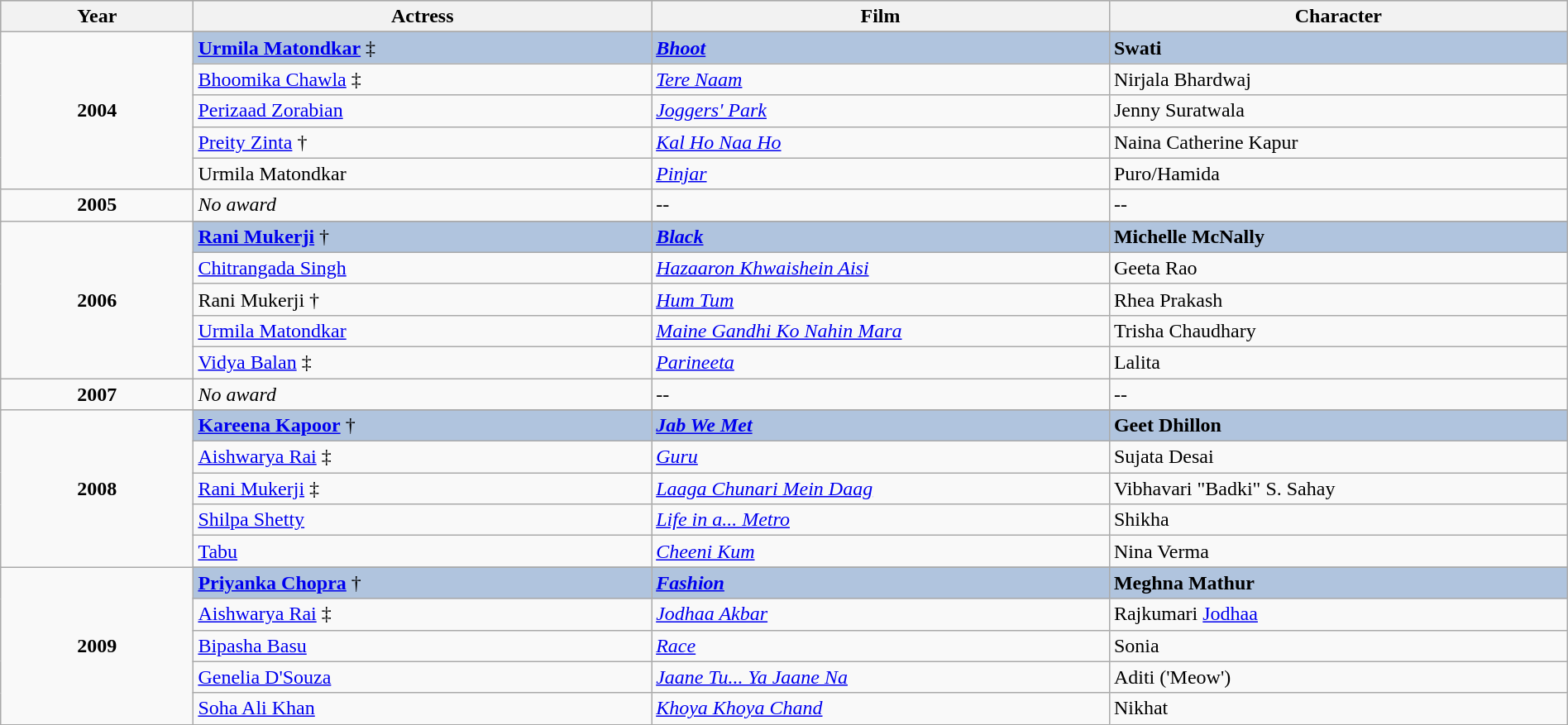<table class="wikitable" style="width:100%">
<tr bgcolor="#bebebe">
<th width="8%">Year</th>
<th width="19%">Actress</th>
<th width="19%">Film</th>
<th width="19%">Character</th>
</tr>
<tr>
<td rowspan=6 style="text-align:center"><strong>2004</strong></td>
</tr>
<tr style="background:#B0C4DE;">
<td><strong><a href='#'>Urmila Matondkar</a></strong> ‡</td>
<td><strong><em><a href='#'>Bhoot</a></em></strong></td>
<td><strong>Swati</strong></td>
</tr>
<tr>
<td><a href='#'>Bhoomika Chawla</a> ‡</td>
<td><em><a href='#'>Tere Naam</a></em></td>
<td>Nirjala Bhardwaj</td>
</tr>
<tr>
<td><a href='#'>Perizaad Zorabian</a></td>
<td><em><a href='#'>Joggers' Park</a></em></td>
<td>Jenny Suratwala</td>
</tr>
<tr>
<td><a href='#'>Preity Zinta</a> †</td>
<td><em><a href='#'>Kal Ho Naa Ho</a></em></td>
<td>Naina Catherine Kapur</td>
</tr>
<tr>
<td>Urmila Matondkar</td>
<td><em><a href='#'>Pinjar</a></em></td>
<td>Puro/Hamida</td>
</tr>
<tr>
<td rowspan=1 style="text-align:center"><strong>2005</strong></td>
<td><em>No award</em></td>
<td>--</td>
<td>--</td>
</tr>
<tr>
<td rowspan=6 style="text-align:center"><strong>2006</strong></td>
</tr>
<tr style="background:#B0C4DE;">
<td><strong><a href='#'>Rani Mukerji</a></strong> †</td>
<td><strong><em><a href='#'>Black</a></em></strong></td>
<td><strong>Michelle McNally</strong></td>
</tr>
<tr>
<td><a href='#'>Chitrangada Singh</a></td>
<td><em><a href='#'>Hazaaron Khwaishein Aisi</a></em></td>
<td>Geeta Rao</td>
</tr>
<tr>
<td>Rani Mukerji †</td>
<td><em><a href='#'>Hum Tum</a></em></td>
<td>Rhea Prakash</td>
</tr>
<tr>
<td><a href='#'>Urmila Matondkar</a></td>
<td><em><a href='#'>Maine Gandhi Ko Nahin Mara</a></em></td>
<td>Trisha Chaudhary</td>
</tr>
<tr>
<td><a href='#'>Vidya Balan</a> ‡</td>
<td><em><a href='#'>Parineeta</a></em></td>
<td>Lalita</td>
</tr>
<tr>
<td rowspan=1 style="text-align:center"><strong>2007</strong></td>
<td><em>No award</em></td>
<td>--</td>
<td>--</td>
</tr>
<tr>
<td rowspan=6 style="text-align:center"><strong>2008</strong></td>
</tr>
<tr style="background:#B0C4DE;">
<td><strong><a href='#'>Kareena Kapoor</a></strong> †</td>
<td><strong><em><a href='#'>Jab We Met</a></em></strong></td>
<td><strong>Geet Dhillon</strong></td>
</tr>
<tr>
<td><a href='#'>Aishwarya Rai</a> ‡</td>
<td><em><a href='#'>Guru</a></em></td>
<td>Sujata Desai</td>
</tr>
<tr>
<td><a href='#'>Rani Mukerji</a> ‡</td>
<td><em><a href='#'>Laaga Chunari Mein Daag</a></em></td>
<td>Vibhavari "Badki" S. Sahay</td>
</tr>
<tr>
<td><a href='#'>Shilpa Shetty</a></td>
<td><em><a href='#'>Life in a... Metro</a></em></td>
<td>Shikha</td>
</tr>
<tr>
<td><a href='#'>Tabu</a></td>
<td><em><a href='#'>Cheeni Kum</a></em></td>
<td>Nina Verma</td>
</tr>
<tr>
<td rowspan=6 style="text-align:center"><strong>2009</strong></td>
</tr>
<tr style="background:#B0C4DE;">
<td><strong><a href='#'>Priyanka Chopra</a></strong> †</td>
<td><strong><em><a href='#'>Fashion</a></em></strong></td>
<td><strong>Meghna Mathur</strong></td>
</tr>
<tr>
<td><a href='#'>Aishwarya Rai</a> ‡</td>
<td><em><a href='#'>Jodhaa Akbar</a></em></td>
<td>Rajkumari <a href='#'>Jodhaa</a></td>
</tr>
<tr>
<td><a href='#'>Bipasha Basu</a></td>
<td><em><a href='#'>Race</a></em></td>
<td>Sonia</td>
</tr>
<tr>
<td><a href='#'>Genelia D'Souza</a></td>
<td><em><a href='#'>Jaane Tu... Ya Jaane Na</a></em></td>
<td>Aditi ('Meow')</td>
</tr>
<tr>
<td><a href='#'>Soha Ali Khan</a></td>
<td><em><a href='#'>Khoya Khoya Chand</a></em></td>
<td>Nikhat</td>
</tr>
</table>
